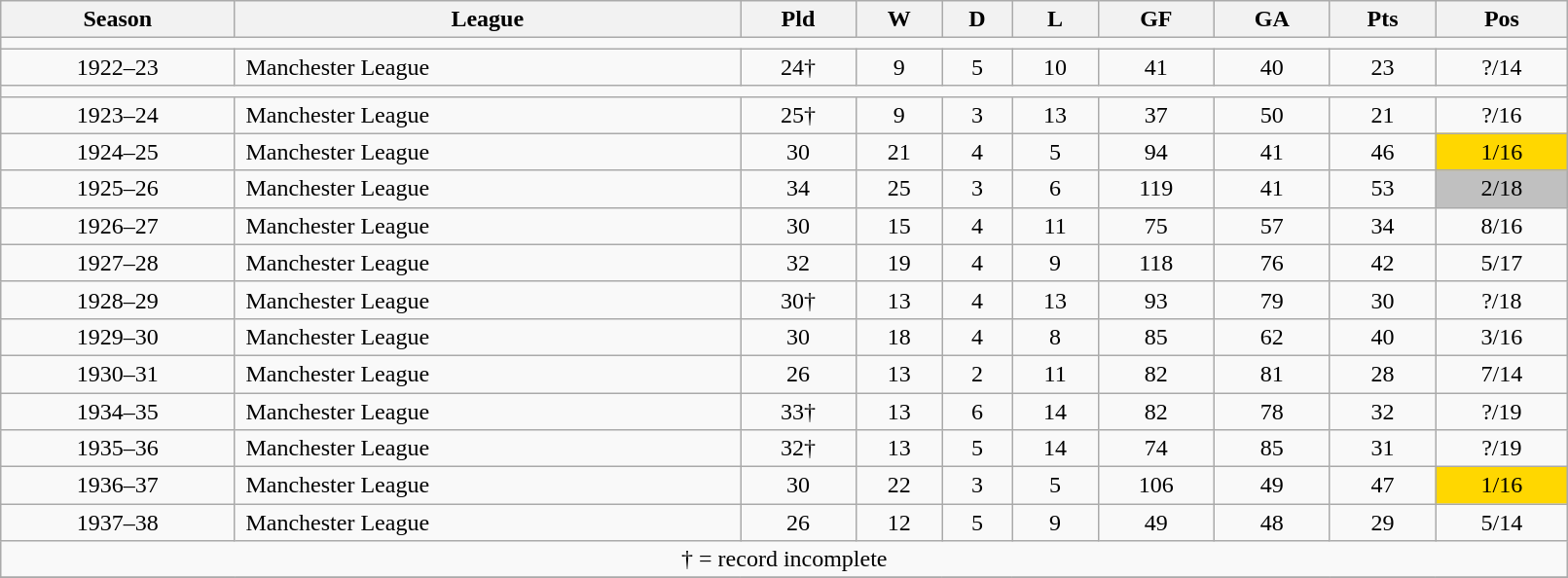<table class="wikitable" style="width:85%; align:center; text-align:center">
<tr>
<th>Season</th>
<th>League</th>
<th>Pld</th>
<th>W</th>
<th>D</th>
<th>L</th>
<th>GF</th>
<th>GA</th>
<th>Pts</th>
<th>Pos</th>
</tr>
<tr>
<td Colspan=10></td>
</tr>
<tr>
<td>1922–23</td>
<td align="left"> Manchester League</td>
<td>24†</td>
<td>9</td>
<td>5</td>
<td>10</td>
<td>41</td>
<td>40</td>
<td>23</td>
<td>?/14</td>
</tr>
<tr>
<td Colspan=10></td>
</tr>
<tr>
<td>1923–24</td>
<td align="left"> Manchester League</td>
<td>25†</td>
<td>9</td>
<td>3</td>
<td>13</td>
<td>37</td>
<td>50</td>
<td>21</td>
<td>?/16</td>
</tr>
<tr>
<td>1924–25</td>
<td align="left"> Manchester League</td>
<td>30</td>
<td>21</td>
<td>4</td>
<td>5</td>
<td>94</td>
<td>41</td>
<td>46</td>
<td bgcolor=gold>1/16</td>
</tr>
<tr>
<td>1925–26</td>
<td align="left"> Manchester League</td>
<td>34</td>
<td>25</td>
<td>3</td>
<td>6</td>
<td>119</td>
<td>41</td>
<td>53</td>
<td bgcolor=silver>2/18</td>
</tr>
<tr>
<td>1926–27</td>
<td align="left"> Manchester League</td>
<td>30</td>
<td>15</td>
<td>4</td>
<td>11</td>
<td>75</td>
<td>57</td>
<td>34</td>
<td>8/16</td>
</tr>
<tr>
<td>1927–28</td>
<td align="left"> Manchester League</td>
<td>32</td>
<td>19</td>
<td>4</td>
<td>9</td>
<td>118</td>
<td>76</td>
<td>42</td>
<td>5/17</td>
</tr>
<tr>
<td>1928–29</td>
<td align="left"> Manchester League</td>
<td>30†</td>
<td>13</td>
<td>4</td>
<td>13</td>
<td>93</td>
<td>79</td>
<td>30</td>
<td>?/18</td>
</tr>
<tr>
<td>1929–30</td>
<td align="left"> Manchester League</td>
<td>30</td>
<td>18</td>
<td>4</td>
<td>8</td>
<td>85</td>
<td>62</td>
<td>40</td>
<td>3/16</td>
</tr>
<tr>
<td>1930–31</td>
<td align="left"> Manchester League</td>
<td>26</td>
<td>13</td>
<td>2</td>
<td>11</td>
<td>82</td>
<td>81</td>
<td>28</td>
<td>7/14</td>
</tr>
<tr>
<td>1934–35</td>
<td align="left"> Manchester League</td>
<td>33†</td>
<td>13</td>
<td>6</td>
<td>14</td>
<td>82</td>
<td>78</td>
<td>32</td>
<td>?/19</td>
</tr>
<tr>
<td>1935–36</td>
<td align="left"> Manchester League</td>
<td>32†</td>
<td>13</td>
<td>5</td>
<td>14</td>
<td>74</td>
<td>85</td>
<td>31</td>
<td>?/19</td>
</tr>
<tr>
<td>1936–37</td>
<td align="left"> Manchester League</td>
<td>30</td>
<td>22</td>
<td>3</td>
<td>5</td>
<td>106</td>
<td>49</td>
<td>47</td>
<td bgcolor=gold>1/16</td>
</tr>
<tr>
<td>1937–38</td>
<td align="left"> Manchester League</td>
<td>26</td>
<td>12</td>
<td>5</td>
<td>9</td>
<td>49</td>
<td>48</td>
<td>29</td>
<td>5/14</td>
</tr>
<tr>
<td Colspan=10>† = record incomplete</td>
</tr>
<tr>
</tr>
</table>
